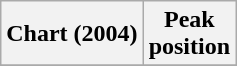<table class="wikitable plainrowheaders" style="text-align:center">
<tr>
<th scope="col">Chart (2004)</th>
<th scope="col">Peak<br>position</th>
</tr>
<tr>
</tr>
</table>
